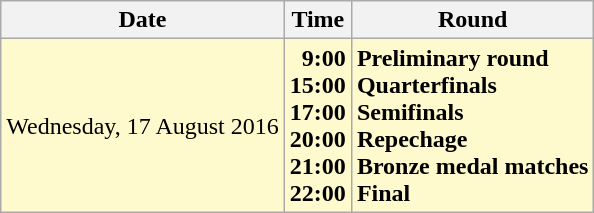<table class="wikitable">
<tr>
<th>Date</th>
<th>Time</th>
<th>Round</th>
</tr>
<tr>
<td style=background:lemonchiffon>Wednesday, 17 August 2016</td>
<td style=background:lemonchiffon align=right><strong>9:00<br>15:00<br>17:00<br>20:00<br>21:00<br>22:00</strong></td>
<td style=background:lemonchiffon><strong>Preliminary round<br>Quarterfinals<br>Semifinals<br>Repechage<br>Bronze medal matches<br>Final</strong></td>
</tr>
</table>
